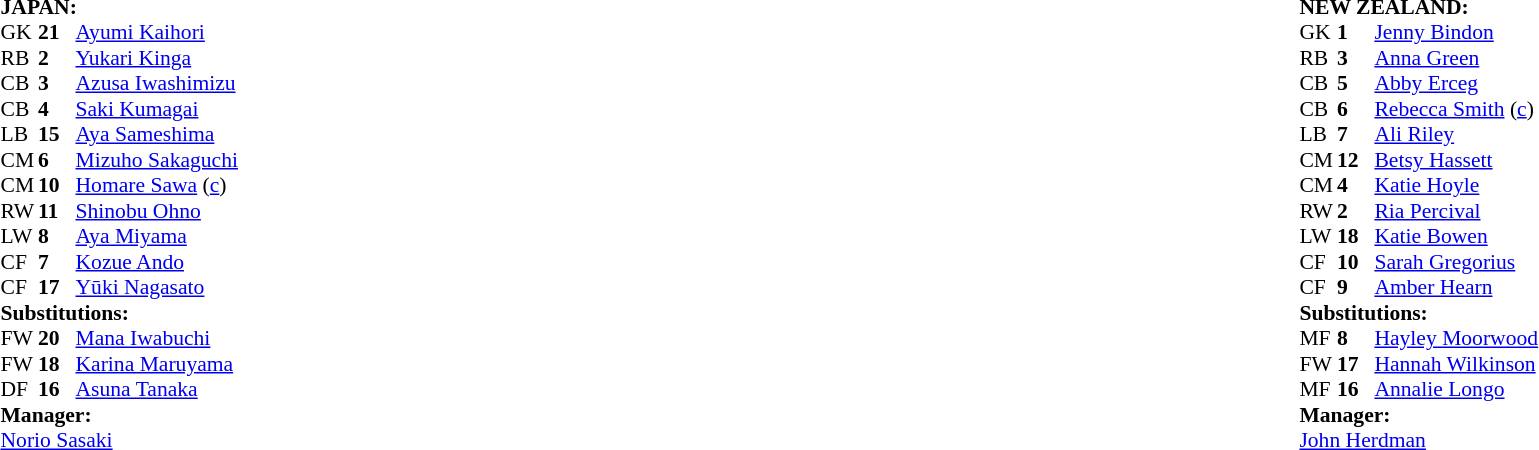<table width="100%">
<tr>
<td valign="top" width="50%"><br><table style="font-size: 90%" cellspacing="0" cellpadding="0">
<tr>
<td colspan=4><br><strong>JAPAN:</strong></td>
</tr>
<tr>
<th width="25"></th>
<th width="25"></th>
</tr>
<tr>
<td>GK</td>
<td><strong>21</strong></td>
<td><a href='#'>Ayumi Kaihori</a></td>
</tr>
<tr>
<td>RB</td>
<td><strong>2</strong></td>
<td><a href='#'>Yukari Kinga</a></td>
</tr>
<tr>
<td>CB</td>
<td><strong>3</strong></td>
<td><a href='#'>Azusa Iwashimizu</a></td>
</tr>
<tr>
<td>CB</td>
<td><strong>4</strong></td>
<td><a href='#'>Saki Kumagai</a></td>
</tr>
<tr>
<td>LB</td>
<td><strong>15</strong></td>
<td><a href='#'>Aya Sameshima</a></td>
</tr>
<tr>
<td>CM</td>
<td><strong>6</strong></td>
<td><a href='#'>Mizuho Sakaguchi</a></td>
</tr>
<tr>
<td>CM</td>
<td><strong>10</strong></td>
<td><a href='#'>Homare Sawa</a> (<a href='#'>c</a>)</td>
</tr>
<tr>
<td>RW</td>
<td><strong>11</strong></td>
<td><a href='#'>Shinobu Ohno</a></td>
<td></td>
<td></td>
</tr>
<tr>
<td>LW</td>
<td><strong>8</strong></td>
<td><a href='#'>Aya Miyama</a></td>
</tr>
<tr>
<td>CF</td>
<td><strong>7</strong></td>
<td><a href='#'>Kozue Ando</a></td>
<td></td>
<td></td>
</tr>
<tr>
<td>CF</td>
<td><strong>17</strong></td>
<td><a href='#'>Yūki Nagasato</a></td>
<td></td>
<td></td>
</tr>
<tr>
<td colspan=3><strong>Substitutions:</strong></td>
</tr>
<tr>
<td>FW</td>
<td><strong>20</strong></td>
<td><a href='#'>Mana Iwabuchi</a></td>
<td></td>
<td></td>
</tr>
<tr>
<td>FW</td>
<td><strong>18</strong></td>
<td><a href='#'>Karina Maruyama</a></td>
<td></td>
<td></td>
</tr>
<tr>
<td>DF</td>
<td><strong>16</strong></td>
<td><a href='#'>Asuna Tanaka</a></td>
<td></td>
<td></td>
</tr>
<tr>
<td colspan=3><strong>Manager:</strong></td>
</tr>
<tr>
<td colspan=3><a href='#'>Norio Sasaki</a></td>
</tr>
</table>
</td>
<td valign="top"></td>
<td valign="top" width="50%"><br><table style="font-size: 90%" cellspacing="0" cellpadding="0" align="center">
<tr>
<td colspan=4><br><strong>NEW ZEALAND:</strong></td>
</tr>
<tr>
<th width=25></th>
<th width=25></th>
</tr>
<tr>
<td>GK</td>
<td><strong>1</strong></td>
<td><a href='#'>Jenny Bindon</a></td>
</tr>
<tr>
<td>RB</td>
<td><strong>3</strong></td>
<td><a href='#'>Anna Green</a></td>
</tr>
<tr>
<td>CB</td>
<td><strong>5</strong></td>
<td><a href='#'>Abby Erceg</a></td>
</tr>
<tr>
<td>CB</td>
<td><strong>6</strong></td>
<td><a href='#'>Rebecca Smith</a> (<a href='#'>c</a>)</td>
<td></td>
</tr>
<tr>
<td>LB</td>
<td><strong>7</strong></td>
<td><a href='#'>Ali Riley</a></td>
</tr>
<tr>
<td>CM</td>
<td><strong>12</strong></td>
<td><a href='#'>Betsy Hassett</a></td>
</tr>
<tr>
<td>CM</td>
<td><strong>4</strong></td>
<td><a href='#'>Katie Hoyle</a></td>
</tr>
<tr>
<td>RW</td>
<td><strong>2</strong></td>
<td><a href='#'>Ria Percival</a></td>
<td></td>
<td></td>
</tr>
<tr>
<td>LW</td>
<td><strong>18</strong></td>
<td><a href='#'>Katie Bowen</a></td>
<td></td>
<td></td>
</tr>
<tr>
<td>CF</td>
<td><strong>10</strong></td>
<td><a href='#'>Sarah Gregorius</a></td>
<td></td>
<td></td>
</tr>
<tr>
<td>CF</td>
<td><strong>9</strong></td>
<td><a href='#'>Amber Hearn</a></td>
<td></td>
</tr>
<tr>
<td colspan=3><strong>Substitutions:</strong></td>
</tr>
<tr>
<td>MF</td>
<td><strong>8</strong></td>
<td><a href='#'>Hayley Moorwood</a></td>
<td></td>
<td></td>
</tr>
<tr>
<td>FW</td>
<td><strong>17</strong></td>
<td><a href='#'>Hannah Wilkinson</a></td>
<td></td>
<td></td>
</tr>
<tr>
<td>MF</td>
<td><strong>16</strong></td>
<td><a href='#'>Annalie Longo</a></td>
<td></td>
<td></td>
</tr>
<tr>
<td colspan=3><strong>Manager:</strong></td>
</tr>
<tr>
<td colspan=3> <a href='#'>John Herdman</a></td>
</tr>
</table>
</td>
</tr>
</table>
